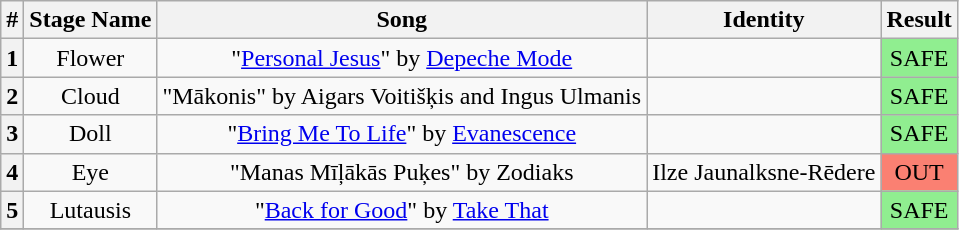<table class="wikitable plainrowheaders" style="text-align: center;">
<tr>
<th>#</th>
<th>Stage Name</th>
<th>Song</th>
<th>Identity</th>
<th>Result</th>
</tr>
<tr>
<th>1</th>
<td>Flower</td>
<td>"<a href='#'>Personal Jesus</a>" by <a href='#'>Depeche Mode</a></td>
<td></td>
<td bgcolor="lightgreen">SAFE</td>
</tr>
<tr>
<th>2</th>
<td>Cloud</td>
<td>"Mākonis" by Aigars Voitišķis and Ingus Ulmanis</td>
<td></td>
<td bgcolor="lightgreen">SAFE</td>
</tr>
<tr>
<th>3</th>
<td>Doll</td>
<td>"<a href='#'>Bring Me To Life</a>" by <a href='#'>Evanescence</a></td>
<td></td>
<td bgcolor="lightgreen">SAFE</td>
</tr>
<tr>
<th>4</th>
<td>Eye</td>
<td>"Manas Mīļākās Puķes" by Zodiaks</td>
<td>Ilze Jaunalksne-Rēdere</td>
<td bgcolor="salmon">OUT</td>
</tr>
<tr>
<th>5</th>
<td>Lutausis</td>
<td>"<a href='#'>Back for Good</a>" by <a href='#'>Take That</a></td>
<td></td>
<td bgcolor="lightgreen">SAFE</td>
</tr>
<tr>
</tr>
</table>
